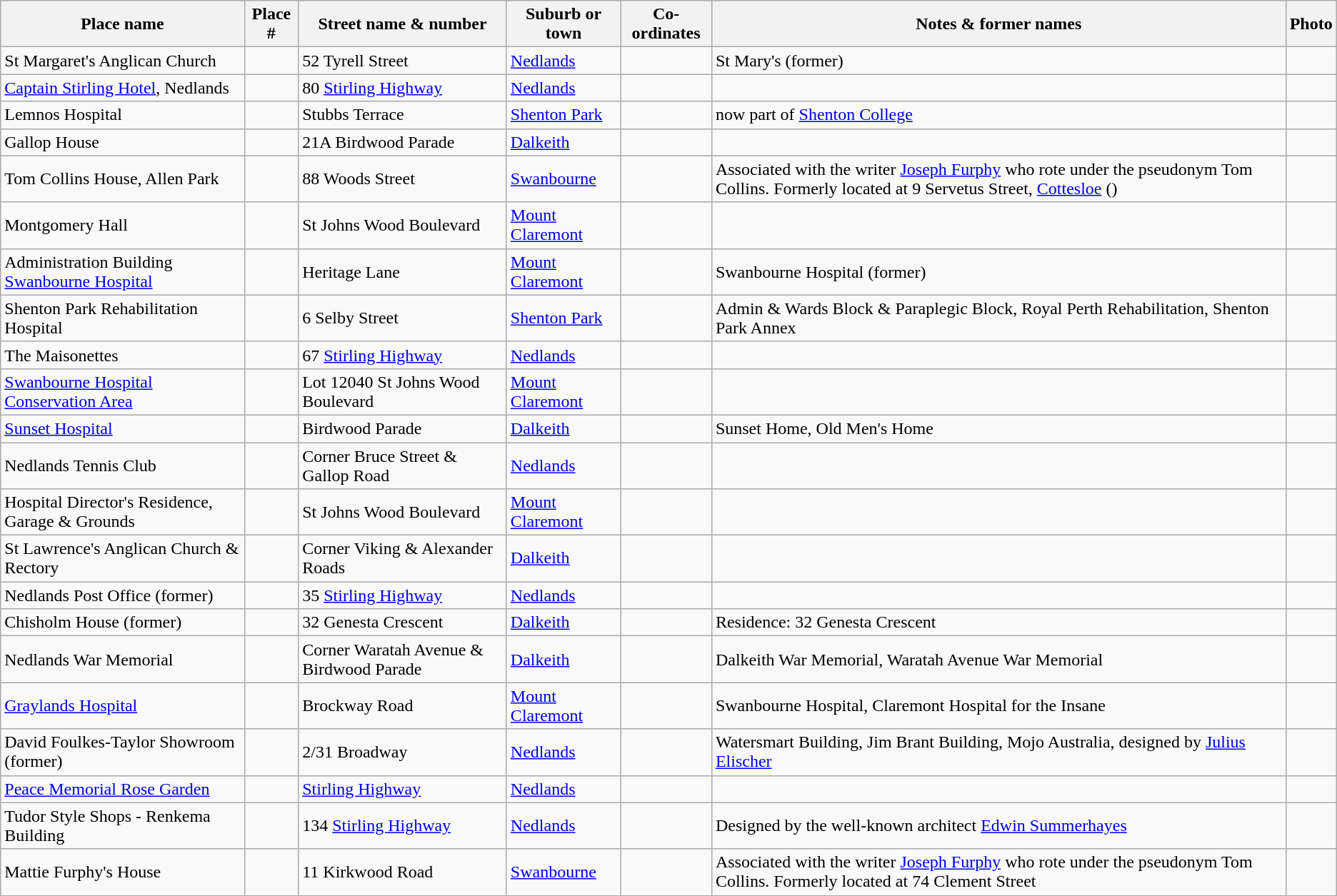<table class="wikitable sortable">
<tr>
<th>Place name</th>
<th>Place #</th>
<th>Street name & number</th>
<th>Suburb or town</th>
<th>Co-ordinates</th>
<th class="unsortable">Notes & former names</th>
<th class="unsortable">Photo</th>
</tr>
<tr>
<td>St Margaret's Anglican Church</td>
<td></td>
<td>52 Tyrell Street</td>
<td><a href='#'>Nedlands</a></td>
<td></td>
<td>St Mary's (former)</td>
<td></td>
</tr>
<tr>
<td><a href='#'>Captain Stirling Hotel</a>, Nedlands</td>
<td></td>
<td>80 <a href='#'>Stirling Highway</a></td>
<td><a href='#'>Nedlands</a></td>
<td></td>
<td></td>
<td></td>
</tr>
<tr>
<td>Lemnos Hospital</td>
<td></td>
<td>Stubbs Terrace</td>
<td><a href='#'>Shenton Park</a></td>
<td></td>
<td>now part of <a href='#'>Shenton College</a></td>
<td></td>
</tr>
<tr>
<td>Gallop House</td>
<td></td>
<td>21A Birdwood Parade</td>
<td><a href='#'>Dalkeith</a></td>
<td></td>
<td></td>
<td></td>
</tr>
<tr>
<td>Tom Collins House, Allen Park</td>
<td></td>
<td>88 Woods Street</td>
<td><a href='#'>Swanbourne</a></td>
<td></td>
<td>Associated with the writer <a href='#'>Joseph Furphy</a> who rote under the pseudonym Tom Collins. Formerly located at 9 Servetus Street, <a href='#'>Cottesloe</a> ()</td>
<td></td>
</tr>
<tr>
<td>Montgomery Hall</td>
<td></td>
<td>St Johns Wood Boulevard</td>
<td><a href='#'>Mount Claremont</a></td>
<td></td>
<td></td>
<td></td>
</tr>
<tr>
<td>Administration Building <a href='#'>Swanbourne Hospital</a></td>
<td></td>
<td>Heritage Lane</td>
<td><a href='#'>Mount Claremont</a></td>
<td></td>
<td>Swanbourne Hospital (former)</td>
<td></td>
</tr>
<tr>
<td>Shenton Park Rehabilitation Hospital</td>
<td></td>
<td>6 Selby Street</td>
<td><a href='#'>Shenton Park</a></td>
<td></td>
<td>Admin & Wards Block & Paraplegic Block, Royal Perth Rehabilitation, Shenton Park Annex</td>
<td></td>
</tr>
<tr>
<td>The Maisonettes</td>
<td></td>
<td>67 <a href='#'>Stirling Highway</a></td>
<td><a href='#'>Nedlands</a></td>
<td></td>
<td></td>
<td></td>
</tr>
<tr>
<td><a href='#'>Swanbourne Hospital Conservation Area</a></td>
<td></td>
<td>Lot 12040 St Johns Wood Boulevard</td>
<td><a href='#'>Mount Claremont</a></td>
<td></td>
<td></td>
<td></td>
</tr>
<tr>
<td><a href='#'>Sunset Hospital</a></td>
<td></td>
<td>Birdwood Parade</td>
<td><a href='#'>Dalkeith</a></td>
<td></td>
<td>Sunset Home, Old Men's Home</td>
<td></td>
</tr>
<tr>
<td>Nedlands Tennis Club</td>
<td></td>
<td>Corner Bruce Street & Gallop Road</td>
<td><a href='#'>Nedlands</a></td>
<td></td>
<td></td>
<td></td>
</tr>
<tr>
<td>Hospital Director's Residence, Garage & Grounds</td>
<td></td>
<td>St Johns Wood Boulevard</td>
<td><a href='#'>Mount Claremont</a></td>
<td></td>
<td></td>
<td></td>
</tr>
<tr>
<td>St Lawrence's Anglican Church & Rectory</td>
<td></td>
<td>Corner Viking & Alexander Roads</td>
<td><a href='#'>Dalkeith</a></td>
<td></td>
<td></td>
<td></td>
</tr>
<tr>
<td>Nedlands Post Office (former)</td>
<td></td>
<td>35 <a href='#'>Stirling Highway</a></td>
<td><a href='#'>Nedlands</a></td>
<td></td>
<td></td>
<td></td>
</tr>
<tr>
<td>Chisholm House (former)</td>
<td></td>
<td>32 Genesta Crescent</td>
<td><a href='#'>Dalkeith</a></td>
<td></td>
<td>Residence: 32 Genesta Crescent</td>
<td></td>
</tr>
<tr>
<td>Nedlands War Memorial</td>
<td></td>
<td>Corner Waratah Avenue & Birdwood Parade</td>
<td><a href='#'>Dalkeith</a></td>
<td></td>
<td>Dalkeith War Memorial, Waratah Avenue War Memorial</td>
<td></td>
</tr>
<tr>
<td><a href='#'>Graylands Hospital</a></td>
<td></td>
<td>Brockway Road</td>
<td><a href='#'>Mount Claremont</a></td>
<td></td>
<td>Swanbourne Hospital, Claremont Hospital for the Insane</td>
<td></td>
</tr>
<tr>
<td>David Foulkes-Taylor Showroom (former)</td>
<td></td>
<td>2/31 Broadway</td>
<td><a href='#'>Nedlands</a></td>
<td></td>
<td>Watersmart Building, Jim Brant Building, Mojo Australia, designed by <a href='#'>Julius Elischer</a></td>
<td></td>
</tr>
<tr>
<td><a href='#'>Peace Memorial Rose Garden</a></td>
<td></td>
<td><a href='#'>Stirling Highway</a></td>
<td><a href='#'>Nedlands</a></td>
<td></td>
<td></td>
<td></td>
</tr>
<tr>
<td>Tudor Style Shops - Renkema Building</td>
<td></td>
<td>134 <a href='#'>Stirling Highway</a></td>
<td><a href='#'>Nedlands</a></td>
<td></td>
<td>Designed by the well-known architect <a href='#'>Edwin Summerhayes</a></td>
<td></td>
</tr>
<tr>
<td>Mattie Furphy's House</td>
<td></td>
<td>11 Kirkwood Road</td>
<td><a href='#'>Swanbourne</a></td>
<td></td>
<td>Associated with the writer <a href='#'>Joseph Furphy</a> who rote under the pseudonym Tom Collins. Formerly located at 74 Clement Street</td>
<td></td>
</tr>
</table>
